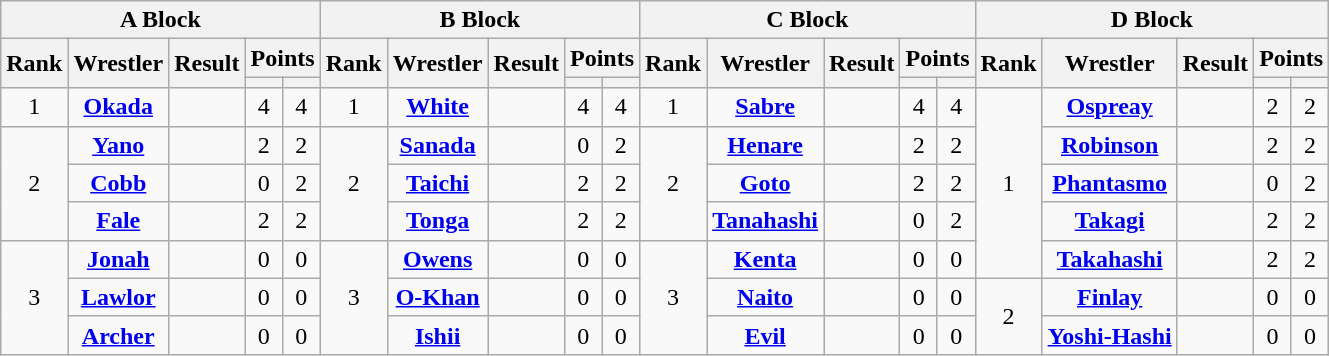<table class="wikitable mw-collapsible mw-collapsed" style="text-align: center">
<tr>
<th colspan="5">A Block</th>
<th colspan="5">B Block</th>
<th colspan="5">C Block</th>
<th colspan="5">D Block</th>
</tr>
<tr>
<th rowspan="2">Rank</th>
<th rowspan="2">Wrestler</th>
<th rowspan="2">Result</th>
<th colspan="2">Points</th>
<th rowspan="2">Rank</th>
<th rowspan="2">Wrestler</th>
<th rowspan="2">Result</th>
<th colspan="2">Points</th>
<th rowspan="2">Rank</th>
<th rowspan="2">Wrestler</th>
<th rowspan="2">Result</th>
<th colspan="2">Points</th>
<th rowspan="2">Rank</th>
<th rowspan="2">Wrestler</th>
<th rowspan="2">Result</th>
<th colspan="2">Points</th>
</tr>
<tr>
<th></th>
<th></th>
<th></th>
<th></th>
<th></th>
<th></th>
<th></th>
<th></th>
</tr>
<tr>
<td>1</td>
<td><strong><a href='#'>Okada</a></strong></td>
<td></td>
<td>4</td>
<td>4</td>
<td>1</td>
<td><strong><a href='#'>White</a></strong></td>
<td></td>
<td>4</td>
<td>4</td>
<td>1</td>
<td><strong><a href='#'>Sabre</a></strong></td>
<td></td>
<td>4</td>
<td>4</td>
<td rowspan="5">1</td>
<td><strong><a href='#'>Ospreay</a></strong></td>
<td></td>
<td>2</td>
<td>2</td>
</tr>
<tr>
<td rowspan="3">2</td>
<td><strong><a href='#'>Yano</a></strong></td>
<td></td>
<td>2</td>
<td>2</td>
<td rowspan="3">2</td>
<td><a href='#'><strong>Sanada</strong></a></td>
<td></td>
<td>0</td>
<td>2</td>
<td rowspan="3">2</td>
<td><strong><a href='#'>Henare</a></strong></td>
<td></td>
<td>2</td>
<td>2</td>
<td><strong><a href='#'>Robinson</a></strong></td>
<td></td>
<td>2</td>
<td>2</td>
</tr>
<tr>
<td><strong><a href='#'>Cobb</a></strong></td>
<td></td>
<td>0</td>
<td>2</td>
<td><a href='#'><strong>Taichi</strong></a></td>
<td></td>
<td>2</td>
<td>2</td>
<td><strong><a href='#'>Goto</a></strong></td>
<td></td>
<td>2</td>
<td>2</td>
<td><strong><a href='#'>Phantasmo</a></strong></td>
<td></td>
<td>0</td>
<td>2</td>
</tr>
<tr>
<td><strong><a href='#'>Fale</a></strong></td>
<td></td>
<td>2</td>
<td>2</td>
<td><strong><a href='#'>Tonga</a></strong></td>
<td></td>
<td>2</td>
<td>2</td>
<td><strong><a href='#'>Tanahashi</a></strong></td>
<td></td>
<td>0</td>
<td>2</td>
<td><strong><a href='#'>Takagi</a></strong></td>
<td></td>
<td>2</td>
<td>2</td>
</tr>
<tr>
<td rowspan="3">3</td>
<td><strong><a href='#'>Jonah</a></strong></td>
<td></td>
<td>0</td>
<td>0</td>
<td rowspan="3">3</td>
<td><strong><a href='#'>Owens</a></strong></td>
<td></td>
<td>0</td>
<td>0</td>
<td rowspan="3">3</td>
<td><strong><a href='#'>Kenta</a></strong></td>
<td></td>
<td>0</td>
<td>0</td>
<td><strong><a href='#'>Takahashi</a></strong></td>
<td></td>
<td>2</td>
<td>2</td>
</tr>
<tr>
<td><strong><a href='#'>Lawlor</a></strong></td>
<td></td>
<td>0</td>
<td>0</td>
<td><a href='#'><strong>O-Khan</strong></a></td>
<td></td>
<td>0</td>
<td>0</td>
<td><strong><a href='#'>Naito</a></strong></td>
<td></td>
<td>0</td>
<td>0</td>
<td rowspan="2">2</td>
<td><strong><a href='#'>Finlay</a></strong></td>
<td></td>
<td>0</td>
<td>0</td>
</tr>
<tr>
<td><strong><a href='#'>Archer</a></strong></td>
<td></td>
<td>0</td>
<td>0</td>
<td><strong><a href='#'>Ishii</a></strong></td>
<td></td>
<td>0</td>
<td>0</td>
<td><a href='#'><strong>Evil</strong></a></td>
<td></td>
<td>0</td>
<td>0</td>
<td><strong><a href='#'>Yoshi-Hashi</a></strong></td>
<td></td>
<td>0</td>
<td>0</td>
</tr>
</table>
